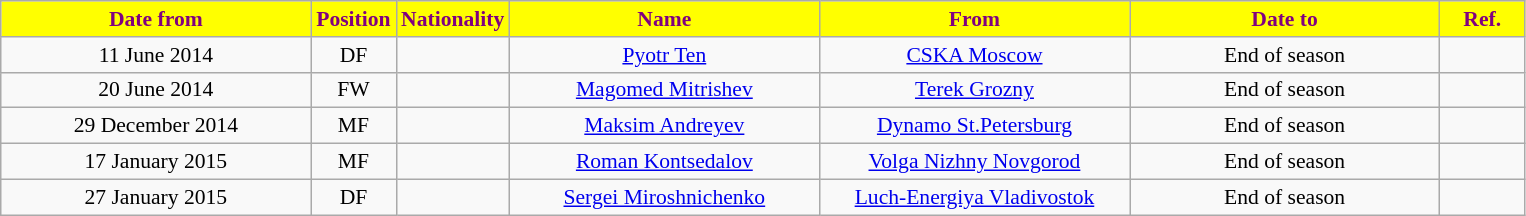<table class="wikitable" style="text-align:center; font-size:90%; ">
<tr>
<th style="background:#ffff00; color:purple; width:200px;">Date from</th>
<th style="background:#ffff00; color:purple; width:50px;">Position</th>
<th style="background:#ffff00; color:purple; width:50px;">Nationality</th>
<th style="background:#ffff00; color:purple; width:200px;">Name</th>
<th style="background:#ffff00; color:purple; width:200px;">From</th>
<th style="background:#ffff00; color:purple; width:200px;">Date to</th>
<th style="background:#ffff00; color:purple; width:50px;">Ref.</th>
</tr>
<tr>
<td>11 June 2014</td>
<td>DF</td>
<td></td>
<td><a href='#'>Pyotr Ten</a></td>
<td><a href='#'>CSKA Moscow</a></td>
<td>End of season</td>
<td></td>
</tr>
<tr>
<td>20 June 2014</td>
<td>FW</td>
<td></td>
<td><a href='#'>Magomed Mitrishev</a></td>
<td><a href='#'>Terek Grozny</a></td>
<td>End of season</td>
<td></td>
</tr>
<tr>
<td>29 December 2014</td>
<td>MF</td>
<td></td>
<td><a href='#'>Maksim Andreyev</a></td>
<td><a href='#'>Dynamo St.Petersburg</a></td>
<td>End of season</td>
<td></td>
</tr>
<tr>
<td>17 January 2015</td>
<td>MF</td>
<td></td>
<td><a href='#'>Roman Kontsedalov</a></td>
<td><a href='#'>Volga Nizhny Novgorod</a></td>
<td>End of season</td>
<td></td>
</tr>
<tr>
<td>27 January 2015</td>
<td>DF</td>
<td></td>
<td><a href='#'>Sergei Miroshnichenko</a></td>
<td><a href='#'>Luch-Energiya Vladivostok</a></td>
<td>End of season</td>
<td></td>
</tr>
</table>
